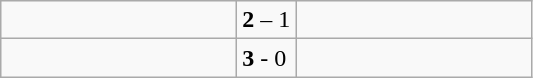<table class="wikitable">
<tr>
<td width=150></td>
<td><strong>2</strong> – 1</td>
<td width=150></td>
</tr>
<tr>
<td></td>
<td><strong>3</strong> - 0</td>
<td></td>
</tr>
</table>
